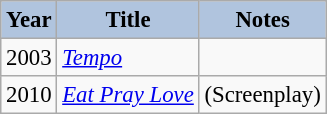<table class="wikitable" style="font-size: 95%;">
<tr>
<th style="background: #B0C4DE;">Year</th>
<th style="background: #B0C4DE;">Title</th>
<th style="background: #B0C4DE;">Notes</th>
</tr>
<tr>
<td>2003</td>
<td><em><a href='#'>Tempo</a></em></td>
<td></td>
</tr>
<tr>
<td>2010</td>
<td><em><a href='#'>Eat Pray Love</a></em></td>
<td>(Screenplay)</td>
</tr>
</table>
